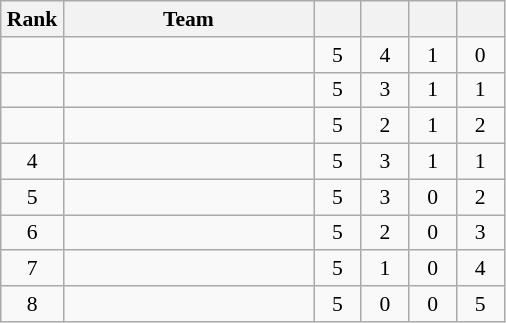<table class="wikitable" style="text-align: center; font-size:90% ">
<tr>
<th width=35>Rank</th>
<th width=160>Team</th>
<th width=25></th>
<th width=25></th>
<th width=25></th>
<th width=25></th>
</tr>
<tr>
<td></td>
<td align=left></td>
<td>5</td>
<td>4</td>
<td>1</td>
<td>0</td>
</tr>
<tr>
<td></td>
<td align=left></td>
<td>5</td>
<td>3</td>
<td>1</td>
<td>1</td>
</tr>
<tr>
<td></td>
<td align=left></td>
<td>5</td>
<td>2</td>
<td>1</td>
<td>2</td>
</tr>
<tr>
<td>4</td>
<td align=left></td>
<td>5</td>
<td>3</td>
<td>1</td>
<td>1</td>
</tr>
<tr>
<td>5</td>
<td align=left></td>
<td>5</td>
<td>3</td>
<td>0</td>
<td>2</td>
</tr>
<tr>
<td>6</td>
<td align=left></td>
<td>5</td>
<td>2</td>
<td>0</td>
<td>3</td>
</tr>
<tr>
<td>7</td>
<td align=left></td>
<td>5</td>
<td>1</td>
<td>0</td>
<td>4</td>
</tr>
<tr>
<td>8</td>
<td align=left></td>
<td>5</td>
<td>0</td>
<td>0</td>
<td>5</td>
</tr>
</table>
